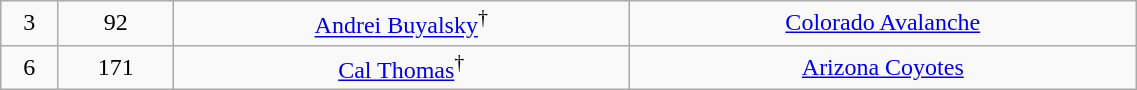<table class="wikitable" width="60%">
<tr align="center" bgcolor="">
<td>3</td>
<td>92</td>
<td><a href='#'>Andrei Buyalsky</a><sup>†</sup></td>
<td><a href='#'>Colorado Avalanche</a></td>
</tr>
<tr align="center" bgcolor="">
<td>6</td>
<td>171</td>
<td><a href='#'>Cal Thomas</a><sup>†</sup></td>
<td><a href='#'>Arizona Coyotes</a></td>
</tr>
</table>
